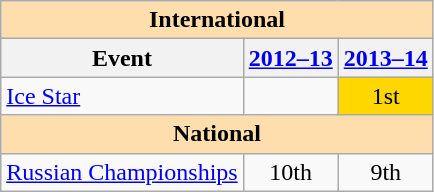<table class="wikitable" style="text-align:center">
<tr>
<th style="background-color: #ffdead; " colspan=3 align=center>International</th>
</tr>
<tr>
<th>Event</th>
<th><a href='#'>2012–13</a></th>
<th><a href='#'>2013–14</a></th>
</tr>
<tr>
<td align=left><a href='#'>Ice Star</a></td>
<td></td>
<td bgcolor=gold>1st</td>
</tr>
<tr>
<th style="background-color: #ffdead; " colspan=3 align=center>National</th>
</tr>
<tr>
<td align=left><a href='#'>Russian Championships</a></td>
<td>10th</td>
<td>9th</td>
</tr>
</table>
